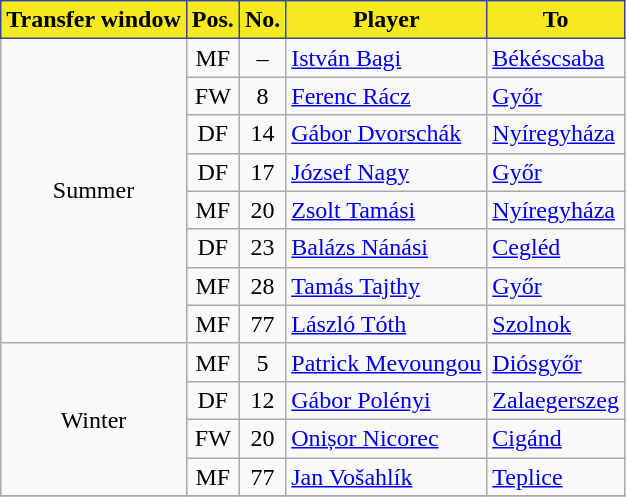<table class="wikitable plainrowheaders sortable">
<tr>
<th style="background-color:#F5EA1F;color:black;border:1px solid #38478A">Transfer window</th>
<th style="background-color:#F5EA1F;color:black;border:1px solid #38478A">Pos.</th>
<th style="background-color:#F5EA1F;color:black;border:1px solid #38478A">No.</th>
<th style="background-color:#F5EA1F;color:black;border:1px solid #38478A">Player</th>
<th style="background-color:#F5EA1F;color:black;border:1px solid #38478A">To</th>
</tr>
<tr>
<td rowspan="8" style="text-align:center;">Summer</td>
<td style=text-align:center;>MF</td>
<td style=text-align:center;>–</td>
<td style=text-align:left;> <a href='#'>István Bagi</a></td>
<td style=text-align:left;><a href='#'>Békéscsaba</a></td>
</tr>
<tr>
<td style=text-align:center;>FW</td>
<td style=text-align:center;>8</td>
<td style=text-align:left;> <a href='#'>Ferenc Rácz</a></td>
<td style=text-align:left;><a href='#'>Győr</a></td>
</tr>
<tr>
<td style=text-align:center;>DF</td>
<td style=text-align:center;>14</td>
<td style=text-align:left;> <a href='#'>Gábor Dvorschák</a></td>
<td style=text-align:left;><a href='#'>Nyíregyháza</a></td>
</tr>
<tr>
<td style=text-align:center;>DF</td>
<td style=text-align:center;>17</td>
<td style=text-align:left;> <a href='#'>József Nagy</a></td>
<td style=text-align:left;><a href='#'>Győr</a></td>
</tr>
<tr>
<td style=text-align:center;>MF</td>
<td style=text-align:center;>20</td>
<td style=text-align:left;> <a href='#'>Zsolt Tamási</a></td>
<td style=text-align:left;><a href='#'>Nyíregyháza</a></td>
</tr>
<tr>
<td style=text-align:center;>DF</td>
<td style=text-align:center;>23</td>
<td style=text-align:left;> <a href='#'>Balázs Nánási</a></td>
<td style=text-align:left;><a href='#'>Cegléd</a></td>
</tr>
<tr>
<td style=text-align:center;>MF</td>
<td style=text-align:center;>28</td>
<td style=text-align:left;> <a href='#'>Tamás Tajthy</a></td>
<td style=text-align:left;><a href='#'>Győr</a></td>
</tr>
<tr>
<td style=text-align:center;>MF</td>
<td style=text-align:center;>77</td>
<td style=text-align:left;> <a href='#'>László Tóth</a></td>
<td style=text-align:left;><a href='#'>Szolnok</a></td>
</tr>
<tr>
<td rowspan="4" style="text-align:center;">Winter</td>
<td style=text-align:center;>MF</td>
<td style=text-align:center;>5</td>
<td style=text-align:left;> <a href='#'>Patrick Mevoungou</a></td>
<td style=text-align:left;><a href='#'>Diósgyőr</a></td>
</tr>
<tr>
<td style=text-align:center;>DF</td>
<td style=text-align:center;>12</td>
<td style=text-align:left;> <a href='#'>Gábor Polényi</a></td>
<td style=text-align:left;><a href='#'>Zalaegerszeg</a></td>
</tr>
<tr>
<td style=text-align:center;>FW</td>
<td style=text-align:center;>20</td>
<td style=text-align:left;> <a href='#'>Onișor Nicorec</a></td>
<td style=text-align:left;><a href='#'>Cigánd</a></td>
</tr>
<tr>
<td style=text-align:center;>MF</td>
<td style=text-align:center;>77</td>
<td style=text-align:left;> <a href='#'>Jan Vošahlík</a></td>
<td style=text-align:left;> <a href='#'>Teplice</a></td>
</tr>
<tr>
</tr>
</table>
